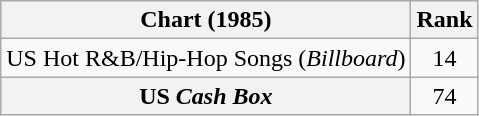<table class="wikitable plainrowheaders" style="text-align:center">
<tr>
<th>Chart (1985)</th>
<th>Rank</th>
</tr>
<tr>
<td>US Hot R&B/Hip-Hop Songs (<em>Billboard</em>)</td>
<td style="text-align:center;">14</td>
</tr>
<tr>
<th scope="row">US <em>Cash Box</em></th>
<td>74</td>
</tr>
</table>
